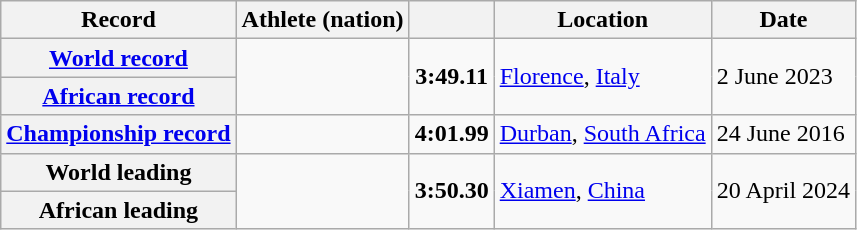<table class="wikitable">
<tr>
<th scope="col">Record</th>
<th scope="col">Athlete (nation)</th>
<th scope="col"></th>
<th scope="col">Location</th>
<th scope="col">Date</th>
</tr>
<tr>
<th scope="row"><a href='#'>World record</a></th>
<td rowspan="2"></td>
<td rowspan="2" align="center"><strong>3:49.11</strong></td>
<td rowspan="2"><a href='#'>Florence</a>, <a href='#'>Italy</a></td>
<td rowspan="2">2 June 2023</td>
</tr>
<tr>
<th scope="row"><a href='#'>African record</a></th>
</tr>
<tr>
<th><a href='#'>Championship record</a></th>
<td></td>
<td align="center"><strong>4:01.99</strong></td>
<td><a href='#'>Durban</a>, <a href='#'>South Africa</a></td>
<td>24 June 2016</td>
</tr>
<tr>
<th scope="row">World leading</th>
<td rowspan="2"></td>
<td rowspan="2" align="center"><strong>3:50.30</strong></td>
<td rowspan="2"><a href='#'>Xiamen</a>, <a href='#'>China</a></td>
<td rowspan="2">20 April 2024</td>
</tr>
<tr>
<th scope="row">African leading</th>
</tr>
</table>
